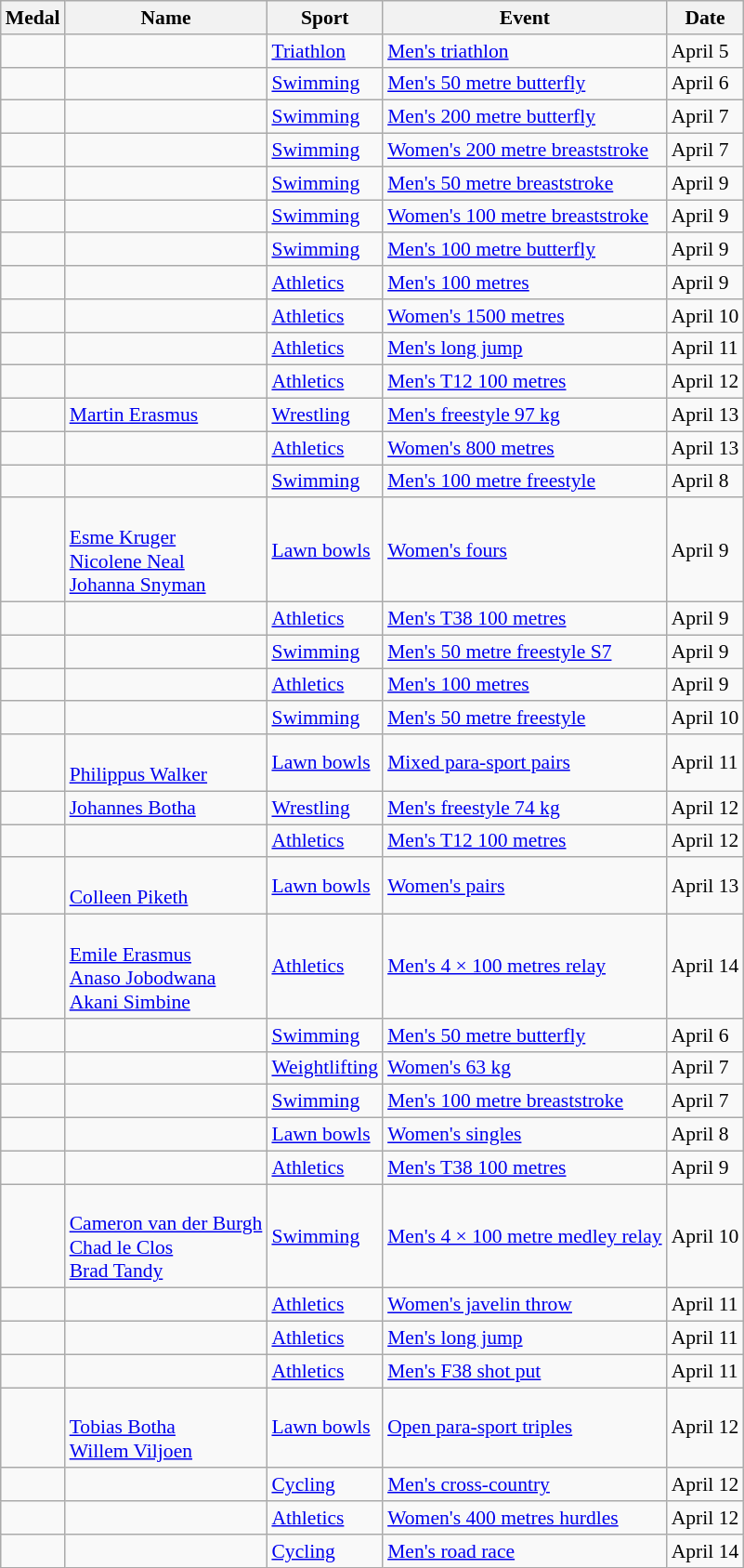<table class="wikitable sortable" style="font-size:90%">
<tr>
<th>Medal</th>
<th>Name</th>
<th>Sport</th>
<th>Event</th>
<th>Date</th>
</tr>
<tr>
<td></td>
<td></td>
<td><a href='#'>Triathlon</a></td>
<td><a href='#'>Men's triathlon</a></td>
<td>April 5</td>
</tr>
<tr>
<td></td>
<td></td>
<td><a href='#'>Swimming</a></td>
<td><a href='#'>Men's 50 metre butterfly</a></td>
<td>April 6</td>
</tr>
<tr>
<td></td>
<td></td>
<td><a href='#'>Swimming</a></td>
<td><a href='#'>Men's 200 metre butterfly</a></td>
<td>April 7</td>
</tr>
<tr>
<td></td>
<td></td>
<td><a href='#'>Swimming</a></td>
<td><a href='#'>Women's 200 metre breaststroke</a></td>
<td>April 7</td>
</tr>
<tr>
<td></td>
<td></td>
<td><a href='#'>Swimming</a></td>
<td><a href='#'>Men's 50 metre breaststroke</a></td>
<td>April 9</td>
</tr>
<tr>
<td></td>
<td></td>
<td><a href='#'>Swimming</a></td>
<td><a href='#'>Women's 100 metre breaststroke</a></td>
<td>April 9</td>
</tr>
<tr>
<td></td>
<td></td>
<td><a href='#'>Swimming</a></td>
<td><a href='#'>Men's 100 metre butterfly</a></td>
<td>April 9</td>
</tr>
<tr>
<td></td>
<td></td>
<td><a href='#'>Athletics</a></td>
<td><a href='#'>Men's 100 metres</a></td>
<td>April 9</td>
</tr>
<tr>
<td></td>
<td></td>
<td><a href='#'>Athletics</a></td>
<td><a href='#'>Women's 1500 metres</a></td>
<td>April 10</td>
</tr>
<tr>
<td></td>
<td></td>
<td><a href='#'>Athletics</a></td>
<td><a href='#'>Men's long jump</a></td>
<td>April 11</td>
</tr>
<tr>
<td></td>
<td></td>
<td><a href='#'>Athletics</a></td>
<td><a href='#'>Men's T12 100 metres</a></td>
<td>April 12</td>
</tr>
<tr>
<td></td>
<td><a href='#'>Martin Erasmus</a></td>
<td><a href='#'>Wrestling</a></td>
<td><a href='#'>Men's freestyle 97 kg</a></td>
<td>April 13</td>
</tr>
<tr>
<td></td>
<td></td>
<td><a href='#'>Athletics</a></td>
<td><a href='#'>Women's 800 metres</a></td>
<td>April 13</td>
</tr>
<tr>
<td></td>
<td></td>
<td><a href='#'>Swimming</a></td>
<td><a href='#'>Men's 100 metre freestyle</a></td>
<td>April 8</td>
</tr>
<tr>
<td></td>
<td> <br> <a href='#'>Esme Kruger</a> <br> <a href='#'>Nicolene Neal</a> <br> <a href='#'>Johanna Snyman</a></td>
<td><a href='#'>Lawn bowls</a></td>
<td><a href='#'>Women's fours</a></td>
<td>April 9</td>
</tr>
<tr>
<td></td>
<td></td>
<td><a href='#'>Athletics</a></td>
<td><a href='#'>Men's T38 100 metres</a></td>
<td>April 9</td>
</tr>
<tr>
<td></td>
<td></td>
<td><a href='#'>Swimming</a></td>
<td><a href='#'>Men's 50 metre freestyle S7</a></td>
<td>April 9</td>
</tr>
<tr>
<td></td>
<td></td>
<td><a href='#'>Athletics</a></td>
<td><a href='#'>Men's 100 metres</a></td>
<td>April 9</td>
</tr>
<tr>
<td></td>
<td></td>
<td><a href='#'>Swimming</a></td>
<td><a href='#'>Men's 50 metre freestyle</a></td>
<td>April 10</td>
</tr>
<tr>
<td></td>
<td> <br> <a href='#'>Philippus Walker</a></td>
<td><a href='#'>Lawn bowls</a></td>
<td><a href='#'>Mixed para-sport pairs</a></td>
<td>April 11</td>
</tr>
<tr>
<td></td>
<td><a href='#'>Johannes Botha</a></td>
<td><a href='#'>Wrestling</a></td>
<td><a href='#'>Men's freestyle 74 kg</a></td>
<td>April 12</td>
</tr>
<tr>
<td></td>
<td></td>
<td><a href='#'>Athletics</a></td>
<td><a href='#'>Men's T12 100 metres</a></td>
<td>April 12</td>
</tr>
<tr>
<td></td>
<td> <br> <a href='#'>Colleen Piketh</a></td>
<td><a href='#'>Lawn bowls</a></td>
<td><a href='#'>Women's pairs</a></td>
<td>April 13</td>
</tr>
<tr>
<td></td>
<td> <br> <a href='#'>Emile Erasmus</a> <br> <a href='#'>Anaso Jobodwana</a> <br> <a href='#'>Akani Simbine</a></td>
<td><a href='#'>Athletics</a></td>
<td><a href='#'>Men's 4 × 100 metres relay</a></td>
<td>April 14</td>
</tr>
<tr>
<td></td>
<td></td>
<td><a href='#'>Swimming</a></td>
<td><a href='#'>Men's 50 metre butterfly</a></td>
<td>April 6</td>
</tr>
<tr>
<td></td>
<td></td>
<td><a href='#'>Weightlifting</a></td>
<td><a href='#'>Women's 63 kg</a></td>
<td>April 7</td>
</tr>
<tr>
<td></td>
<td></td>
<td><a href='#'>Swimming</a></td>
<td><a href='#'>Men's 100 metre breaststroke</a></td>
<td>April 7</td>
</tr>
<tr>
<td></td>
<td></td>
<td><a href='#'>Lawn bowls</a></td>
<td><a href='#'>Women's singles</a></td>
<td>April 8</td>
</tr>
<tr>
<td></td>
<td></td>
<td><a href='#'>Athletics</a></td>
<td><a href='#'>Men's T38 100 metres</a></td>
<td>April 9</td>
</tr>
<tr>
<td></td>
<td> <br> <a href='#'>Cameron van der Burgh</a> <br> <a href='#'>Chad le Clos</a> <br> <a href='#'>Brad Tandy</a></td>
<td><a href='#'>Swimming</a></td>
<td><a href='#'>Men's 4 × 100 metre medley relay</a></td>
<td>April 10</td>
</tr>
<tr>
<td></td>
<td></td>
<td><a href='#'>Athletics</a></td>
<td><a href='#'>Women's javelin throw</a></td>
<td>April 11</td>
</tr>
<tr>
<td></td>
<td></td>
<td><a href='#'>Athletics</a></td>
<td><a href='#'>Men's long jump</a></td>
<td>April 11</td>
</tr>
<tr>
<td></td>
<td></td>
<td><a href='#'>Athletics</a></td>
<td><a href='#'>Men's F38 shot put</a></td>
<td>April 11</td>
</tr>
<tr>
<td></td>
<td> <br> <a href='#'>Tobias Botha</a> <br> <a href='#'>Willem Viljoen</a></td>
<td><a href='#'>Lawn bowls</a></td>
<td><a href='#'>Open para-sport triples</a></td>
<td>April 12</td>
</tr>
<tr>
<td></td>
<td></td>
<td><a href='#'>Cycling</a></td>
<td><a href='#'>Men's cross-country</a></td>
<td>April 12</td>
</tr>
<tr>
<td></td>
<td></td>
<td><a href='#'>Athletics</a></td>
<td><a href='#'>Women's 400 metres hurdles</a></td>
<td>April 12</td>
</tr>
<tr>
<td></td>
<td></td>
<td><a href='#'>Cycling</a></td>
<td><a href='#'>Men's road race</a></td>
<td>April 14</td>
</tr>
</table>
